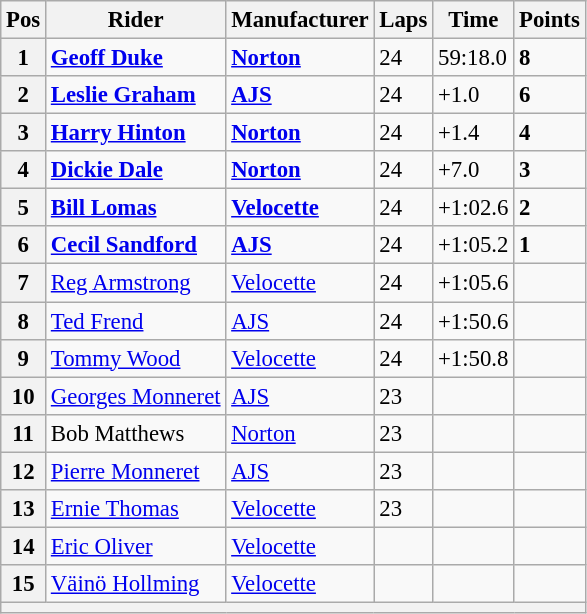<table class="wikitable" style="font-size: 95%;">
<tr>
<th>Pos</th>
<th>Rider</th>
<th>Manufacturer</th>
<th>Laps</th>
<th>Time</th>
<th>Points</th>
</tr>
<tr>
<th>1</th>
<td> <strong><a href='#'>Geoff Duke</a></strong></td>
<td><strong><a href='#'>Norton</a></strong></td>
<td>24</td>
<td>59:18.0</td>
<td><strong>8</strong></td>
</tr>
<tr>
<th>2</th>
<td> <strong><a href='#'>Leslie Graham</a></strong></td>
<td><strong><a href='#'>AJS</a></strong></td>
<td>24</td>
<td>+1.0</td>
<td><strong>6</strong></td>
</tr>
<tr>
<th>3</th>
<td> <strong><a href='#'>Harry Hinton</a></strong></td>
<td><strong><a href='#'>Norton</a></strong></td>
<td>24</td>
<td>+1.4</td>
<td><strong>4</strong></td>
</tr>
<tr>
<th>4</th>
<td> <strong><a href='#'>Dickie Dale</a></strong></td>
<td><strong><a href='#'>Norton</a></strong></td>
<td>24</td>
<td>+7.0</td>
<td><strong>3</strong></td>
</tr>
<tr>
<th>5</th>
<td> <strong><a href='#'>Bill Lomas</a></strong></td>
<td><strong><a href='#'>Velocette</a></strong></td>
<td>24</td>
<td>+1:02.6</td>
<td><strong>2</strong></td>
</tr>
<tr>
<th>6</th>
<td> <strong><a href='#'>Cecil Sandford</a></strong></td>
<td><strong><a href='#'>AJS</a></strong></td>
<td>24</td>
<td>+1:05.2</td>
<td><strong>1</strong></td>
</tr>
<tr>
<th>7</th>
<td> <a href='#'>Reg Armstrong</a></td>
<td><a href='#'>Velocette</a></td>
<td>24</td>
<td>+1:05.6</td>
<td></td>
</tr>
<tr>
<th>8</th>
<td> <a href='#'>Ted Frend</a></td>
<td><a href='#'>AJS</a></td>
<td>24</td>
<td>+1:50.6</td>
<td></td>
</tr>
<tr>
<th>9</th>
<td> <a href='#'>Tommy Wood</a></td>
<td><a href='#'>Velocette</a></td>
<td>24</td>
<td>+1:50.8</td>
<td></td>
</tr>
<tr>
<th>10</th>
<td> <a href='#'>Georges Monneret</a></td>
<td><a href='#'>AJS</a></td>
<td>23</td>
<td></td>
<td></td>
</tr>
<tr>
<th>11</th>
<td> Bob Matthews</td>
<td><a href='#'>Norton</a></td>
<td>23</td>
<td></td>
<td></td>
</tr>
<tr>
<th>12</th>
<td> <a href='#'>Pierre Monneret</a></td>
<td><a href='#'>AJS</a></td>
<td>23</td>
<td></td>
<td></td>
</tr>
<tr>
<th>13</th>
<td> <a href='#'>Ernie Thomas</a></td>
<td><a href='#'>Velocette</a></td>
<td>23</td>
<td></td>
<td></td>
</tr>
<tr>
<th>14</th>
<td> <a href='#'>Eric Oliver</a></td>
<td><a href='#'>Velocette</a></td>
<td></td>
<td></td>
<td></td>
</tr>
<tr>
<th>15</th>
<td> <a href='#'>Väinö Hollming</a></td>
<td><a href='#'>Velocette</a></td>
<td></td>
<td></td>
<td></td>
</tr>
<tr>
<th colspan=6></th>
</tr>
</table>
